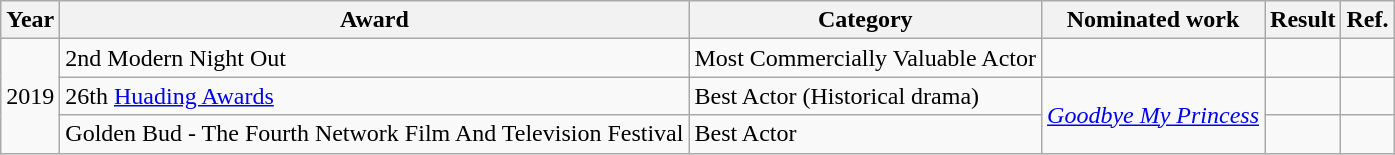<table class="wikitable">
<tr>
<th>Year</th>
<th>Award</th>
<th>Category</th>
<th>Nominated work</th>
<th>Result</th>
<th>Ref.</th>
</tr>
<tr>
<td rowspan=3>2019</td>
<td>2nd Modern Night Out</td>
<td>Most Commercially Valuable Actor</td>
<td></td>
<td></td>
<td></td>
</tr>
<tr>
<td>26th <a href='#'>Huading Awards</a></td>
<td>Best Actor (Historical drama)</td>
<td rowspan=2><em><a href='#'>Goodbye My Princess</a></em></td>
<td></td>
<td></td>
</tr>
<tr>
<td>Golden Bud - The Fourth Network Film And Television Festival</td>
<td>Best Actor</td>
<td></td>
<td></td>
</tr>
</table>
